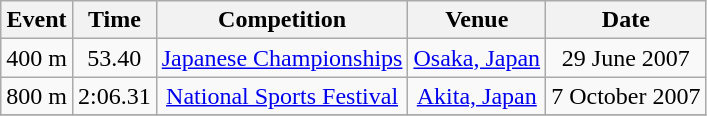<table class="wikitable" style=text-align:center>
<tr>
<th>Event</th>
<th>Time</th>
<th>Competition</th>
<th>Venue</th>
<th>Date</th>
</tr>
<tr>
<td>400 m</td>
<td>53.40</td>
<td><a href='#'>Japanese Championships</a></td>
<td><a href='#'>Osaka, Japan</a></td>
<td>29 June 2007</td>
</tr>
<tr>
<td>800 m</td>
<td>2:06.31</td>
<td><a href='#'>National Sports Festival</a></td>
<td><a href='#'>Akita, Japan</a></td>
<td>7 October 2007</td>
</tr>
<tr>
</tr>
</table>
